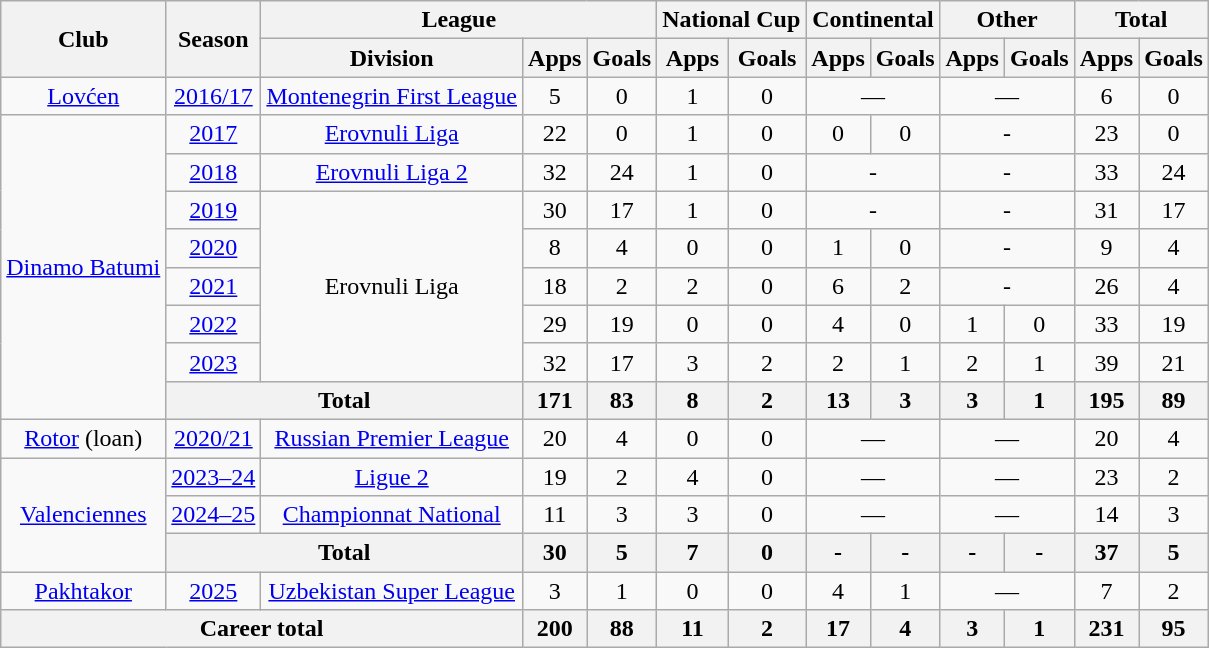<table class="wikitable" style="text-align:center">
<tr>
<th rowspan="2">Club</th>
<th rowspan="2">Season</th>
<th colspan="3">League</th>
<th colspan="2">National Cup</th>
<th colspan="2">Continental</th>
<th colspan="2">Other</th>
<th colspan="2">Total</th>
</tr>
<tr>
<th>Division</th>
<th>Apps</th>
<th>Goals</th>
<th>Apps</th>
<th>Goals</th>
<th>Apps</th>
<th>Goals</th>
<th>Apps</th>
<th>Goals</th>
<th>Apps</th>
<th>Goals</th>
</tr>
<tr>
<td><a href='#'>Lovćen</a></td>
<td><a href='#'>2016/17</a></td>
<td><a href='#'>Montenegrin First League</a></td>
<td>5</td>
<td>0</td>
<td>1</td>
<td>0</td>
<td colspan="2">—</td>
<td colspan="2">—</td>
<td>6</td>
<td>0</td>
</tr>
<tr>
<td rowspan="8"><a href='#'>Dinamo Batumi</a></td>
<td><a href='#'>2017</a></td>
<td><a href='#'>Erovnuli Liga</a></td>
<td>22</td>
<td>0</td>
<td>1</td>
<td>0</td>
<td>0</td>
<td>0</td>
<td colspan="2">-</td>
<td>23</td>
<td>0</td>
</tr>
<tr>
<td><a href='#'>2018</a></td>
<td><a href='#'>Erovnuli Liga 2</a></td>
<td>32</td>
<td>24</td>
<td>1</td>
<td>0</td>
<td colspan="2">-</td>
<td colspan="2">-</td>
<td>33</td>
<td>24</td>
</tr>
<tr>
<td><a href='#'>2019</a></td>
<td rowspan="5">Erovnuli Liga</td>
<td>30</td>
<td>17</td>
<td>1</td>
<td>0</td>
<td colspan="2">-</td>
<td colspan="2">-</td>
<td>31</td>
<td>17</td>
</tr>
<tr>
<td><a href='#'>2020</a></td>
<td>8</td>
<td>4</td>
<td>0</td>
<td>0</td>
<td>1</td>
<td>0</td>
<td colspan="2">-</td>
<td>9</td>
<td>4</td>
</tr>
<tr>
<td><a href='#'>2021</a></td>
<td>18</td>
<td>2</td>
<td>2</td>
<td>0</td>
<td>6</td>
<td>2</td>
<td colspan="2">-</td>
<td>26</td>
<td>4</td>
</tr>
<tr>
<td><a href='#'>2022</a></td>
<td>29</td>
<td>19</td>
<td>0</td>
<td>0</td>
<td>4</td>
<td>0</td>
<td>1</td>
<td>0</td>
<td>33</td>
<td>19</td>
</tr>
<tr>
<td><a href='#'>2023</a></td>
<td>32</td>
<td>17</td>
<td>3</td>
<td>2</td>
<td>2</td>
<td>1</td>
<td>2</td>
<td>1</td>
<td>39</td>
<td>21</td>
</tr>
<tr>
<th colspan="2">Total</th>
<th>171</th>
<th>83</th>
<th>8</th>
<th>2</th>
<th>13</th>
<th>3</th>
<th>3</th>
<th>1</th>
<th>195</th>
<th>89</th>
</tr>
<tr>
<td><a href='#'>Rotor</a> (loan)</td>
<td><a href='#'>2020/21</a></td>
<td><a href='#'>Russian Premier League</a></td>
<td>20</td>
<td>4</td>
<td>0</td>
<td>0</td>
<td colspan="2">—</td>
<td colspan="2">—</td>
<td>20</td>
<td>4</td>
</tr>
<tr>
<td rowspan="3"><a href='#'>Valenciennes</a></td>
<td><a href='#'>2023–24</a></td>
<td><a href='#'>Ligue 2</a></td>
<td>19</td>
<td>2</td>
<td>4</td>
<td>0</td>
<td colspan="2">—</td>
<td colspan="2">—</td>
<td>23</td>
<td>2</td>
</tr>
<tr>
<td><a href='#'>2024–25</a></td>
<td><a href='#'>Championnat National</a></td>
<td>11</td>
<td>3</td>
<td>3</td>
<td>0</td>
<td colspan="2">—</td>
<td colspan="2">—</td>
<td>14</td>
<td>3</td>
</tr>
<tr>
<th colspan="2">Total</th>
<th>30</th>
<th>5</th>
<th>7</th>
<th>0</th>
<th>-</th>
<th>-</th>
<th>-</th>
<th>-</th>
<th>37</th>
<th>5</th>
</tr>
<tr>
<td><a href='#'>Pakhtakor</a></td>
<td><a href='#'>2025</a></td>
<td><a href='#'>Uzbekistan Super League</a></td>
<td>3</td>
<td>1</td>
<td>0</td>
<td>0</td>
<td>4</td>
<td>1</td>
<td colspan="2">—</td>
<td>7</td>
<td>2</td>
</tr>
<tr>
<th colspan="3">Career total</th>
<th>200</th>
<th>88</th>
<th>11</th>
<th>2</th>
<th>17</th>
<th>4</th>
<th>3</th>
<th>1</th>
<th>231</th>
<th>95</th>
</tr>
</table>
